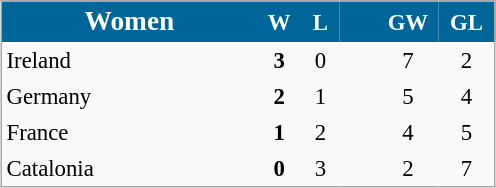<table align=center cellpadding="3" cellspacing="0" style="background: #f9f9f9; border: 1px #aaa solid; border-collapse: collapse; font-size: 95%;" width=330>
<tr bgcolor=#006699 style="color:white;">
<th width=34% style=font-size:120%><strong>Women</strong></th>
<th width=5%>W</th>
<th width=5%>L</th>
<th width=5%></th>
<th width=5%>GW</th>
<th width=5%>GL</th>
</tr>
<tr align=center>
<td align=left> Ireland</td>
<td><strong>3</strong></td>
<td>0</td>
<td></td>
<td>7</td>
<td>2</td>
</tr>
<tr align=center>
<td align=left> Germany</td>
<td><strong>2</strong></td>
<td>1</td>
<td></td>
<td>5</td>
<td>4</td>
</tr>
<tr align=center>
<td align=left> France</td>
<td><strong>1</strong></td>
<td>2</td>
<td></td>
<td>4</td>
<td>5</td>
</tr>
<tr align=center>
<td align=left> Catalonia</td>
<td><strong>0</strong></td>
<td>3</td>
<td></td>
<td>2</td>
<td>7</td>
</tr>
</table>
